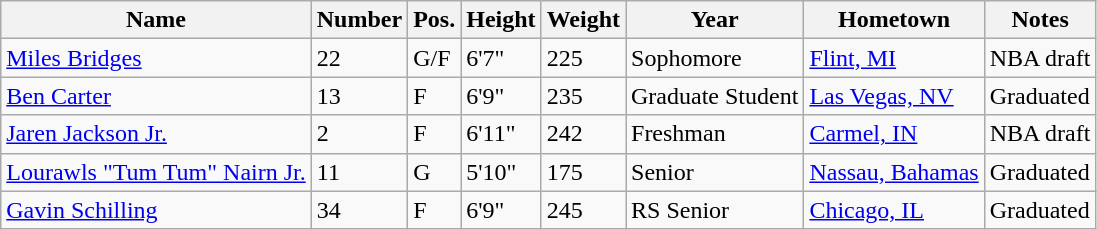<table class="wikitable sortable" border="1">
<tr>
<th>Name</th>
<th>Number</th>
<th>Pos.</th>
<th>Height</th>
<th>Weight</th>
<th>Year</th>
<th>Hometown</th>
<th class="unsortable">Notes</th>
</tr>
<tr>
<td><a href='#'>Miles Bridges</a></td>
<td>22</td>
<td>G/F</td>
<td>6'7"</td>
<td>225</td>
<td>Sophomore</td>
<td><a href='#'>Flint, MI</a></td>
<td>NBA draft</td>
</tr>
<tr>
<td><a href='#'>Ben Carter</a></td>
<td>13</td>
<td>F</td>
<td>6'9"</td>
<td>235</td>
<td>Graduate Student</td>
<td><a href='#'>Las Vegas, NV</a></td>
<td>Graduated</td>
</tr>
<tr>
<td><a href='#'>Jaren Jackson Jr.</a></td>
<td>2</td>
<td>F</td>
<td>6'11"</td>
<td>242</td>
<td>Freshman</td>
<td><a href='#'>Carmel, IN</a></td>
<td>NBA draft</td>
</tr>
<tr>
<td><a href='#'>Lourawls "Tum Tum" Nairn Jr.</a></td>
<td>11</td>
<td>G</td>
<td>5'10"</td>
<td>175</td>
<td>Senior</td>
<td><a href='#'>Nassau, Bahamas</a></td>
<td>Graduated</td>
</tr>
<tr>
<td><a href='#'>Gavin Schilling</a></td>
<td>34</td>
<td>F</td>
<td>6'9"</td>
<td>245</td>
<td>RS Senior</td>
<td><a href='#'>Chicago, IL</a></td>
<td>Graduated</td>
</tr>
</table>
